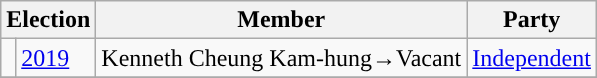<table class="wikitable">
<tr>
<th colspan="2">Election</th>
<th>Member</th>
<th>Party</th>
</tr>
<tr>
<td style="color:inherit;background:"></td>
<td><a href='#'>2019</a></td>
<td>Kenneth Cheung Kam-hung→Vacant</td>
<td><a href='#'>Independent</a></td>
</tr>
<tr>
</tr>
</table>
